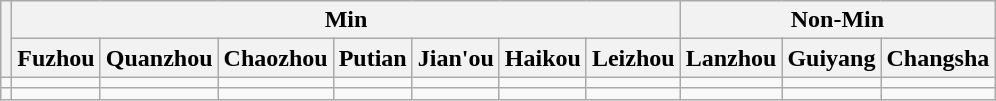<table class="wikitable" style="text-align: center">
<tr>
<th rowspan=2></th>
<th colspan=7>Min</th>
<th colspan=3>Non-Min</th>
</tr>
<tr>
<th>Fuzhou</th>
<th>Quanzhou</th>
<th>Chaozhou</th>
<th>Putian</th>
<th>Jian'ou</th>
<th>Haikou</th>
<th>Leizhou</th>
<th>Lanzhou</th>
<th>Guiyang</th>
<th>Changsha</th>
</tr>
<tr>
<td></td>
<td></td>
<td></td>
<td></td>
<td></td>
<td></td>
<td></td>
<td></td>
<td></td>
<td></td>
<td></td>
</tr>
<tr>
<td></td>
<td></td>
<td></td>
<td></td>
<td></td>
<td></td>
<td></td>
<td></td>
<td></td>
<td></td>
<td></td>
</tr>
</table>
